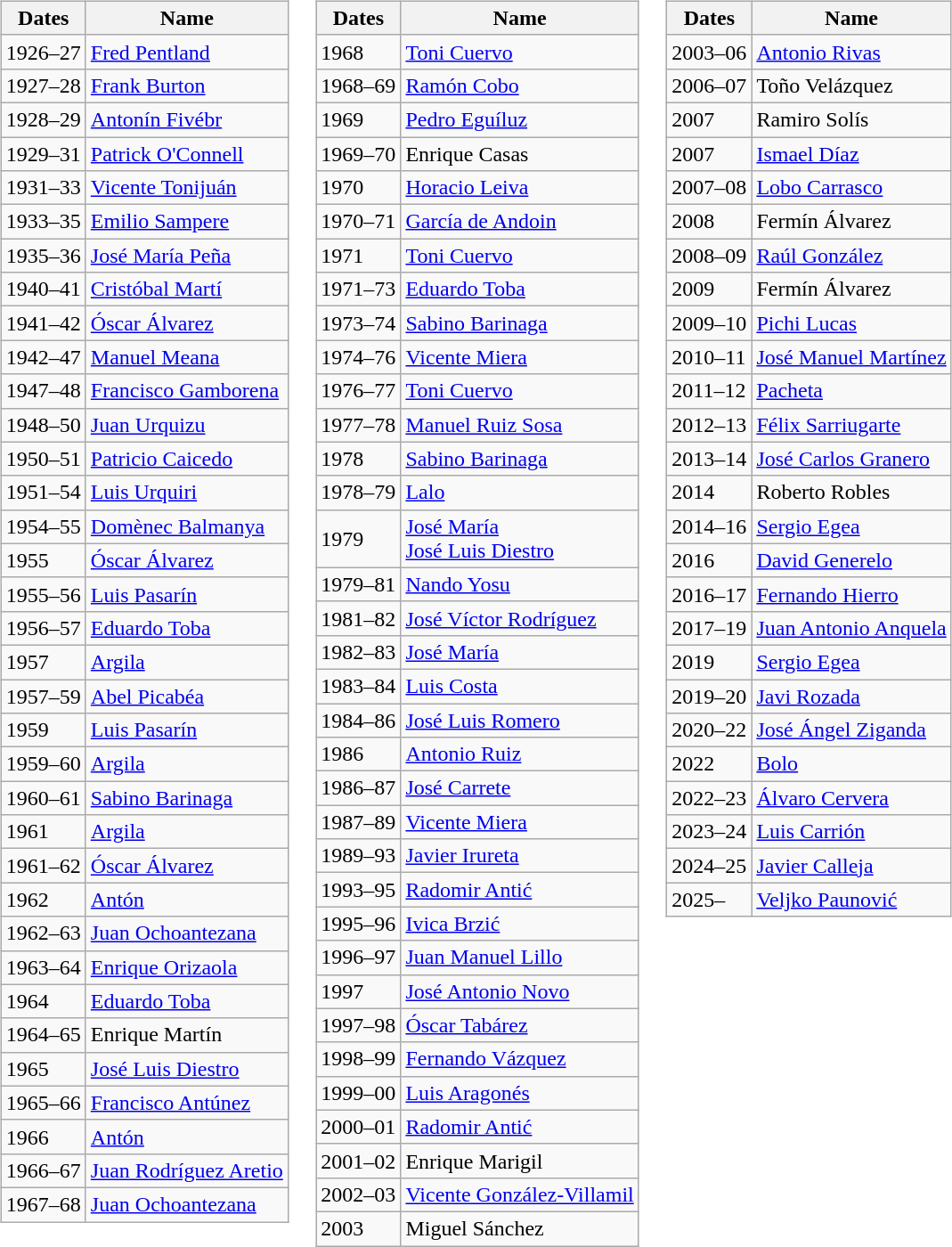<table>
<tr>
<td style="vertical-align:top;"><br><table class="wikitable">
<tr>
<th>Dates</th>
<th>Name</th>
</tr>
<tr>
<td>1926–27</td>
<td> <a href='#'>Fred Pentland</a></td>
</tr>
<tr>
<td>1927–28</td>
<td> <a href='#'>Frank Burton</a></td>
</tr>
<tr>
<td>1928–29</td>
<td> <a href='#'>Antonín Fivébr</a></td>
</tr>
<tr>
<td>1929–31</td>
<td> <a href='#'>Patrick O'Connell</a></td>
</tr>
<tr>
<td>1931–33</td>
<td> <a href='#'>Vicente Tonijuán</a></td>
</tr>
<tr>
<td>1933–35</td>
<td> <a href='#'>Emilio Sampere</a></td>
</tr>
<tr>
<td>1935–36</td>
<td> <a href='#'>José María Peña</a></td>
</tr>
<tr>
<td>1940–41</td>
<td> <a href='#'>Cristóbal Martí</a></td>
</tr>
<tr>
<td>1941–42</td>
<td> <a href='#'>Óscar Álvarez</a></td>
</tr>
<tr>
<td>1942–47</td>
<td> <a href='#'>Manuel Meana</a></td>
</tr>
<tr>
<td>1947–48</td>
<td> <a href='#'>Francisco Gamborena</a></td>
</tr>
<tr>
<td>1948–50</td>
<td> <a href='#'>Juan Urquizu</a></td>
</tr>
<tr>
<td>1950–51</td>
<td> <a href='#'>Patricio Caicedo</a></td>
</tr>
<tr>
<td>1951–54</td>
<td> <a href='#'>Luis Urquiri</a></td>
</tr>
<tr>
<td>1954–55</td>
<td> <a href='#'>Domènec Balmanya</a></td>
</tr>
<tr>
<td>1955</td>
<td> <a href='#'>Óscar Álvarez</a></td>
</tr>
<tr>
<td>1955–56</td>
<td> <a href='#'>Luis Pasarín</a></td>
</tr>
<tr>
<td>1956–57</td>
<td> <a href='#'>Eduardo Toba</a></td>
</tr>
<tr>
<td>1957</td>
<td> <a href='#'>Argila</a></td>
</tr>
<tr>
<td>1957–59</td>
<td> <a href='#'>Abel Picabéa</a></td>
</tr>
<tr>
<td>1959</td>
<td> <a href='#'>Luis Pasarín</a></td>
</tr>
<tr>
<td>1959–60</td>
<td> <a href='#'>Argila</a></td>
</tr>
<tr>
<td>1960–61</td>
<td> <a href='#'>Sabino Barinaga</a></td>
</tr>
<tr>
<td>1961</td>
<td> <a href='#'>Argila</a></td>
</tr>
<tr>
<td>1961–62</td>
<td> <a href='#'>Óscar Álvarez</a></td>
</tr>
<tr>
<td>1962</td>
<td> <a href='#'>Antón</a></td>
</tr>
<tr>
<td>1962–63</td>
<td> <a href='#'>Juan Ochoantezana</a></td>
</tr>
<tr>
<td>1963–64</td>
<td> <a href='#'>Enrique Orizaola</a></td>
</tr>
<tr>
<td>1964</td>
<td> <a href='#'>Eduardo Toba</a></td>
</tr>
<tr>
<td>1964–65</td>
<td> Enrique Martín</td>
</tr>
<tr>
<td>1965</td>
<td> <a href='#'>José Luis Diestro</a></td>
</tr>
<tr>
<td>1965–66</td>
<td> <a href='#'>Francisco Antúnez</a></td>
</tr>
<tr>
<td>1966</td>
<td> <a href='#'>Antón</a></td>
</tr>
<tr>
<td>1966–67</td>
<td> <a href='#'>Juan Rodríguez Aretio</a></td>
</tr>
<tr>
<td>1967–68</td>
<td> <a href='#'>Juan Ochoantezana</a></td>
</tr>
</table>
</td>
<td style="vertical-align:top;"><br><table class="wikitable">
<tr>
<th>Dates</th>
<th>Name</th>
</tr>
<tr>
<td>1968</td>
<td> <a href='#'>Toni Cuervo</a></td>
</tr>
<tr>
<td>1968–69</td>
<td> <a href='#'>Ramón Cobo</a></td>
</tr>
<tr>
<td>1969</td>
<td> <a href='#'>Pedro Eguíluz</a></td>
</tr>
<tr>
<td>1969–70</td>
<td> Enrique Casas</td>
</tr>
<tr>
<td>1970</td>
<td> <a href='#'>Horacio Leiva</a></td>
</tr>
<tr>
<td>1970–71</td>
<td> <a href='#'>García de Andoin</a></td>
</tr>
<tr>
<td>1971</td>
<td> <a href='#'>Toni Cuervo</a></td>
</tr>
<tr>
<td>1971–73</td>
<td> <a href='#'>Eduardo Toba</a></td>
</tr>
<tr>
<td>1973–74</td>
<td> <a href='#'>Sabino Barinaga</a></td>
</tr>
<tr>
<td>1974–76</td>
<td> <a href='#'>Vicente Miera</a></td>
</tr>
<tr>
<td>1976–77</td>
<td> <a href='#'>Toni Cuervo</a></td>
</tr>
<tr>
<td>1977–78</td>
<td> <a href='#'>Manuel Ruiz Sosa</a></td>
</tr>
<tr>
<td>1978</td>
<td> <a href='#'>Sabino Barinaga</a></td>
</tr>
<tr>
<td>1978–79</td>
<td> <a href='#'>Lalo</a></td>
</tr>
<tr>
<td>1979</td>
<td> <a href='#'>José María</a><br>  <a href='#'>José Luis Diestro</a></td>
</tr>
<tr>
<td>1979–81</td>
<td> <a href='#'>Nando Yosu</a></td>
</tr>
<tr>
<td>1981–82</td>
<td> <a href='#'>José Víctor Rodríguez</a></td>
</tr>
<tr>
<td>1982–83</td>
<td> <a href='#'>José María</a></td>
</tr>
<tr>
<td>1983–84</td>
<td> <a href='#'>Luis Costa</a></td>
</tr>
<tr>
<td>1984–86</td>
<td> <a href='#'>José Luis Romero</a></td>
</tr>
<tr>
<td>1986</td>
<td> <a href='#'>Antonio Ruiz</a></td>
</tr>
<tr>
<td>1986–87</td>
<td> <a href='#'>José Carrete</a></td>
</tr>
<tr>
<td>1987–89</td>
<td> <a href='#'>Vicente Miera</a></td>
</tr>
<tr>
<td>1989–93</td>
<td> <a href='#'>Javier Irureta</a></td>
</tr>
<tr>
<td>1993–95</td>
<td> <a href='#'>Radomir Antić</a></td>
</tr>
<tr>
<td>1995–96</td>
<td> <a href='#'>Ivica Brzić</a></td>
</tr>
<tr>
<td>1996–97</td>
<td> <a href='#'>Juan Manuel Lillo</a></td>
</tr>
<tr>
<td>1997</td>
<td> <a href='#'>José Antonio Novo</a></td>
</tr>
<tr>
<td>1997–98</td>
<td> <a href='#'>Óscar Tabárez</a></td>
</tr>
<tr>
<td>1998–99</td>
<td> <a href='#'>Fernando Vázquez</a></td>
</tr>
<tr>
<td>1999–00</td>
<td> <a href='#'>Luis Aragonés</a></td>
</tr>
<tr>
<td>2000–01</td>
<td> <a href='#'>Radomir Antić</a></td>
</tr>
<tr>
<td>2001–02</td>
<td> Enrique Marigil</td>
</tr>
<tr>
<td>2002–03</td>
<td> <a href='#'>Vicente González-Villamil</a></td>
</tr>
<tr>
<td>2003</td>
<td> Miguel Sánchez</td>
</tr>
</table>
</td>
<td style="vertical-align:top;"><br><table class="wikitable">
<tr>
<th>Dates</th>
<th>Name</th>
</tr>
<tr>
<td>2003–06</td>
<td> <a href='#'>Antonio Rivas</a></td>
</tr>
<tr>
<td>2006–07</td>
<td> Toño Velázquez</td>
</tr>
<tr>
<td>2007</td>
<td> Ramiro Solís</td>
</tr>
<tr>
<td>2007</td>
<td> <a href='#'>Ismael Díaz</a></td>
</tr>
<tr>
<td>2007–08</td>
<td> <a href='#'>Lobo Carrasco</a></td>
</tr>
<tr>
<td>2008</td>
<td> Fermín Álvarez</td>
</tr>
<tr>
<td>2008–09</td>
<td> <a href='#'>Raúl González</a></td>
</tr>
<tr>
<td>2009</td>
<td> Fermín Álvarez</td>
</tr>
<tr>
<td>2009–10</td>
<td> <a href='#'>Pichi Lucas</a></td>
</tr>
<tr>
<td>2010–11</td>
<td> <a href='#'>José Manuel Martínez</a></td>
</tr>
<tr>
<td>2011–12</td>
<td> <a href='#'>Pacheta</a></td>
</tr>
<tr>
<td>2012–13</td>
<td> <a href='#'>Félix Sarriugarte</a></td>
</tr>
<tr>
<td>2013–14</td>
<td> <a href='#'>José Carlos Granero</a></td>
</tr>
<tr>
<td>2014</td>
<td> Roberto Robles</td>
</tr>
<tr>
<td>2014–16</td>
<td> <a href='#'>Sergio Egea</a></td>
</tr>
<tr>
<td>2016</td>
<td> <a href='#'>David Generelo</a></td>
</tr>
<tr>
<td>2016–17</td>
<td> <a href='#'>Fernando Hierro</a></td>
</tr>
<tr>
<td>2017–19</td>
<td> <a href='#'>Juan Antonio Anquela</a></td>
</tr>
<tr>
<td>2019</td>
<td> <a href='#'>Sergio Egea</a></td>
</tr>
<tr>
<td>2019–20</td>
<td> <a href='#'>Javi Rozada</a></td>
</tr>
<tr>
<td>2020–22</td>
<td> <a href='#'>José Ángel Ziganda</a></td>
</tr>
<tr>
<td>2022</td>
<td> <a href='#'>Bolo</a></td>
</tr>
<tr>
<td>2022–23</td>
<td> <a href='#'>Álvaro Cervera</a></td>
</tr>
<tr>
<td>2023–24</td>
<td> <a href='#'>Luis Carrión</a></td>
</tr>
<tr>
<td>2024–25</td>
<td> <a href='#'>Javier Calleja</a></td>
</tr>
<tr>
<td>2025–</td>
<td> <a href='#'>Veljko Paunović</a></td>
</tr>
</table>
</td>
</tr>
</table>
